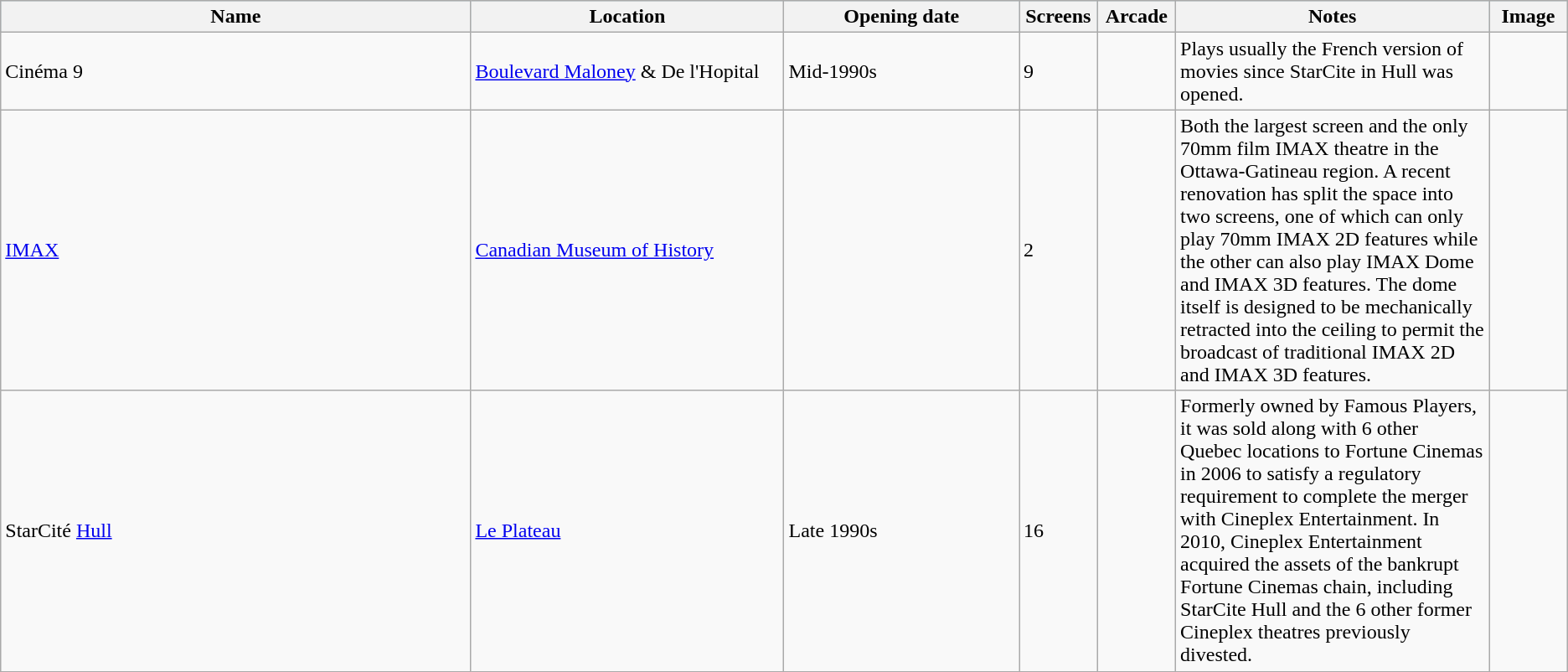<table class="wikitable sortable">
<tr style="background:lightblue;">
<th width=30%>Name</th>
<th width=20%>Location</th>
<th width=15%>Opening date</th>
<th width=5%>Screens</th>
<th width=5%>Arcade</th>
<th width=20%>Notes</th>
<th width=5%>Image</th>
</tr>
<tr>
<td>Cinéma 9</td>
<td><a href='#'>Boulevard Maloney</a> & De l'Hopital</td>
<td>Mid-1990s</td>
<td>9</td>
<td></td>
<td>Plays usually the French version of movies since StarCite in Hull was opened.</td>
<td></td>
</tr>
<tr>
<td><a href='#'>IMAX</a></td>
<td><a href='#'>Canadian Museum of History</a></td>
<td></td>
<td>2</td>
<td></td>
<td>Both the largest screen and the only 70mm film IMAX theatre in the Ottawa-Gatineau region.  A recent renovation has split the space into two screens, one of which can only play 70mm IMAX 2D features while the other can also play IMAX Dome and IMAX 3D features.  The dome itself is designed to be mechanically retracted into the ceiling to permit the broadcast of traditional IMAX 2D and IMAX 3D features.</td>
<td></td>
</tr>
<tr>
<td>StarCité <a href='#'>Hull</a></td>
<td><a href='#'>Le Plateau</a></td>
<td>Late 1990s</td>
<td>16</td>
<td></td>
<td>Formerly owned by Famous Players, it was sold along with 6 other Quebec locations to Fortune Cinemas in 2006 to satisfy a regulatory requirement to complete the merger with Cineplex Entertainment. In 2010, Cineplex Entertainment acquired the assets of the bankrupt Fortune Cinemas chain, including StarCite Hull and the 6 other former Cineplex theatres previously divested.</td>
<td></td>
</tr>
</table>
